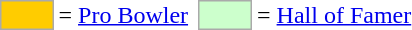<table>
<tr>
<td style="background-color:#FFCC00; border:1px solid #aaaaaa; width:2em;"></td>
<td>= <a href='#'>Pro Bowler</a></td>
<td></td>
<td style="background-color:#CCFFCC; border:1px solid #aaaaaa; width:2em;"></td>
<td>= <a href='#'>Hall of Famer</a></td>
</tr>
</table>
